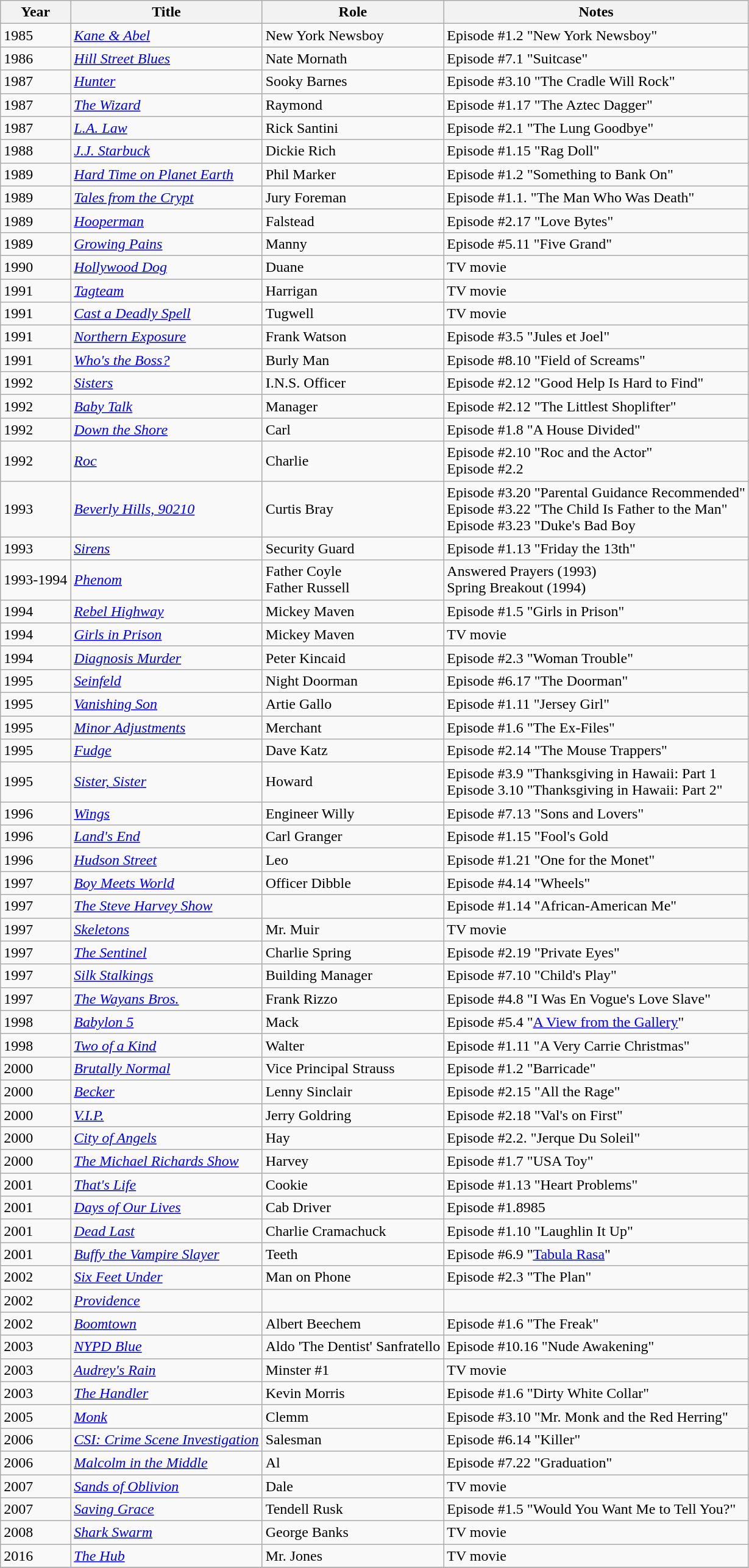<table class="wikitable sortable">
<tr>
<th>Year</th>
<th>Title</th>
<th>Role</th>
<th class="unsortable">Notes</th>
</tr>
<tr>
<td>1985</td>
<td><em><a href='#'>Kane & Abel</a></em></td>
<td>New York Newsboy</td>
<td>Episode #1.2  "New York Newsboy"</td>
</tr>
<tr>
<td>1986</td>
<td><em><a href='#'>Hill Street Blues</a></em></td>
<td>Nate Mornath</td>
<td>Episode #7.1 "Suitcase"</td>
</tr>
<tr>
<td>1987</td>
<td><em><a href='#'>Hunter</a></em></td>
<td>Sooky Barnes</td>
<td>Episode #3.10 "The Cradle Will Rock"</td>
</tr>
<tr>
<td>1987</td>
<td><em><a href='#'>The Wizard</a></em></td>
<td>Raymond</td>
<td>Episode #1.17 "The Aztec Dagger"</td>
</tr>
<tr>
<td>1987</td>
<td><em><a href='#'>L.A. Law</a></em></td>
<td>Rick Santini</td>
<td>Episode #2.1 "The Lung Goodbye"</td>
</tr>
<tr>
<td>1988</td>
<td><em><a href='#'>J.J. Starbuck</a></em></td>
<td>Dickie Rich</td>
<td>Episode #1.15 "Rag Doll"</td>
</tr>
<tr>
<td>1989</td>
<td><em><a href='#'>Hard Time on Planet Earth</a></em></td>
<td>Phil Marker</td>
<td>Episode #1.2 "Something to Bank On"</td>
</tr>
<tr>
<td>1989</td>
<td><em><a href='#'>Tales from the Crypt</a></em></td>
<td>Jury Foreman</td>
<td>Episode #1.1. "The Man Who Was Death"</td>
</tr>
<tr>
<td>1989</td>
<td><em><a href='#'>Hooperman</a></em></td>
<td>Falstead</td>
<td>Episode #2.17 "Love Bytes"</td>
</tr>
<tr>
<td>1989</td>
<td><em><a href='#'>Growing Pains</a></em></td>
<td>Manny</td>
<td>Episode #5.11 "Five Grand"</td>
</tr>
<tr>
<td>1990</td>
<td><em><a href='#'>Hollywood Dog</a></em></td>
<td>Duane</td>
<td>TV movie</td>
</tr>
<tr>
<td>1991</td>
<td><em><a href='#'>Tagteam</a></em></td>
<td>Harrigan</td>
<td>TV movie</td>
</tr>
<tr>
<td>1991</td>
<td><em><a href='#'>Cast a Deadly Spell</a></em></td>
<td>Tugwell</td>
<td>TV movie</td>
</tr>
<tr>
<td>1991</td>
<td><em><a href='#'>Northern Exposure</a></em></td>
<td>Frank Watson</td>
<td>Episode #3.5 "Jules et Joel"</td>
</tr>
<tr>
<td>1991</td>
<td><em><a href='#'>Who's the Boss?</a></em></td>
<td>Burly Man</td>
<td>Episode #8.10 "Field of Screams"</td>
</tr>
<tr>
<td>1992</td>
<td><em><a href='#'>Sisters</a></em></td>
<td>I.N.S. Officer</td>
<td>Episode #2.12 "Good Help Is Hard to Find"</td>
</tr>
<tr>
<td>1992</td>
<td><em><a href='#'>Baby Talk</a></em></td>
<td>Manager</td>
<td>Episode #2.12 "The Littlest Shoplifter"</td>
</tr>
<tr>
<td>1992</td>
<td><em><a href='#'>Down the Shore</a></em></td>
<td>Carl</td>
<td>Episode #1.8 "A House Divided"</td>
</tr>
<tr>
<td>1992</td>
<td><em><a href='#'>Roc</a></em></td>
<td>Charlie</td>
<td>Episode #2.10 "Roc and the Actor"<br>Episode #2.2</td>
</tr>
<tr>
<td>1993</td>
<td><em><a href='#'>Beverly Hills, 90210</a></em></td>
<td>Curtis Bray</td>
<td>Episode #3.20 "Parental Guidance Recommended"<br>Episode #3.22 "The Child Is Father to the Man"<br>Episode #3.23 "Duke's Bad Boy<br></td>
</tr>
<tr>
<td>1993</td>
<td><em><a href='#'>Sirens</a></em></td>
<td>Security Guard</td>
<td>Episode #1.13 "Friday the 13th"</td>
</tr>
<tr>
<td>1993-1994</td>
<td><em><a href='#'>Phenom</a></em></td>
<td>Father Coyle<br>Father Russell</td>
<td>Answered Prayers (1993)<br>Spring Breakout (1994)</td>
</tr>
<tr>
<td>1994</td>
<td><em><a href='#'>Rebel Highway</a></em></td>
<td>Mickey Maven</td>
<td>Episode #1.5 "Girls in Prison"</td>
</tr>
<tr>
<td>1994</td>
<td><em><a href='#'>Girls in Prison</a></em></td>
<td>Mickey Maven</td>
<td>TV movie</td>
</tr>
<tr>
<td>1994</td>
<td><em><a href='#'>Diagnosis Murder</a></em></td>
<td>Peter Kincaid</td>
<td>Episode #2.3 "Woman Trouble"</td>
</tr>
<tr>
<td>1995</td>
<td><em><a href='#'>Seinfeld</a></em></td>
<td>Night Doorman</td>
<td>Episode #6.17 "The Doorman"</td>
</tr>
<tr>
<td>1995</td>
<td><em><a href='#'>Vanishing Son</a></em></td>
<td>Artie Gallo</td>
<td>Episode #1.11 "Jersey Girl"</td>
</tr>
<tr>
<td>1995</td>
<td><em><a href='#'>Minor Adjustments</a></em></td>
<td>Merchant</td>
<td>Episode #1.6 "The Ex-Files"</td>
</tr>
<tr>
<td>1995</td>
<td><em><a href='#'>Fudge</a></em></td>
<td>Dave Katz</td>
<td>Episode #2.14 "The Mouse Trappers"</td>
</tr>
<tr>
<td>1995</td>
<td><em><a href='#'>Sister, Sister</a></em></td>
<td>Howard</td>
<td>Episode #3.9 "Thanksgiving in Hawaii: Part 1<br>Episode 3.10 "Thanksgiving in Hawaii: Part 2"</td>
</tr>
<tr>
<td>1996</td>
<td><em><a href='#'>Wings</a></em></td>
<td>Engineer Willy</td>
<td>Episode #7.13 "Sons and Lovers"</td>
</tr>
<tr>
<td>1996</td>
<td><em><a href='#'>Land's End</a></em></td>
<td>Carl Granger</td>
<td>Episode #1.15 "Fool's Gold</td>
</tr>
<tr>
<td>1996</td>
<td><em><a href='#'>Hudson Street</a></em></td>
<td>Leo</td>
<td>Episode #1.21 "One for the Monet"</td>
</tr>
<tr>
<td>1997</td>
<td><em><a href='#'>Boy Meets World</a></em></td>
<td>Officer Dibble</td>
<td>Episode #4.14 "Wheels"</td>
</tr>
<tr>
<td>1997</td>
<td><em><a href='#'>The Steve Harvey Show</a></em></td>
<td></td>
<td>Episode #1.14 "African-American Me"</td>
</tr>
<tr>
<td>1997</td>
<td><em><a href='#'>Skeletons</a></em></td>
<td>Mr. Muir</td>
<td>TV movie</td>
</tr>
<tr>
<td>1997</td>
<td><em><a href='#'>The Sentinel</a></em></td>
<td>Charlie Spring</td>
<td>Episode #2.19 "Private Eyes"</td>
</tr>
<tr>
<td>1997</td>
<td><em><a href='#'>Silk Stalkings</a></em></td>
<td>Building Manager</td>
<td>Episode #7.10 "Child's Play"</td>
</tr>
<tr>
<td>1997</td>
<td><em><a href='#'>The Wayans Bros.</a></em></td>
<td>Frank Rizzo</td>
<td>Episode #4.8 "I Was En Vogue's Love Slave"</td>
</tr>
<tr>
<td>1998</td>
<td><em><a href='#'>Babylon 5</a></em></td>
<td>Mack</td>
<td>Episode #5.4 "<a href='#'>A View from the Gallery</a>"</td>
</tr>
<tr>
<td>1998</td>
<td><em><a href='#'>Two of a Kind</a></em></td>
<td>Walter</td>
<td>Episode #1.11 "A Very Carrie Christmas"</td>
</tr>
<tr>
<td>2000</td>
<td><em><a href='#'>Brutally Normal</a></em></td>
<td>Vice Principal Strauss</td>
<td>Episode #1.2 "Barricade"</td>
</tr>
<tr>
<td>2000</td>
<td><em><a href='#'>Becker</a></em></td>
<td>Lenny Sinclair</td>
<td>Episode #2.15 "All the Rage"</td>
</tr>
<tr>
<td>2000</td>
<td><em><a href='#'>V.I.P.</a></em></td>
<td>Jerry Goldring</td>
<td>Episode #2.18 "Val's on First"</td>
</tr>
<tr>
<td>2000</td>
<td><em><a href='#'>City of Angels</a></em></td>
<td>Hay</td>
<td>Episode #2.2. "Jerque Du Soleil"</td>
</tr>
<tr>
<td>2000</td>
<td><em><a href='#'>The Michael Richards Show</a></em></td>
<td>Harvey</td>
<td>Episode #1.7 "USA Toy"</td>
</tr>
<tr>
<td>2001</td>
<td><em><a href='#'>That's Life</a></em></td>
<td>Cookie</td>
<td>Episode #1.13 "Heart Problems"</td>
</tr>
<tr>
<td>2001</td>
<td><em><a href='#'>Days of Our Lives</a></em></td>
<td>Cab Driver</td>
<td>Episode #1.8985</td>
</tr>
<tr>
<td>2001</td>
<td><em><a href='#'>Dead Last</a></em></td>
<td>Charlie Cramachuck</td>
<td>Episode #1.10 "Laughlin It Up"</td>
</tr>
<tr>
<td>2001</td>
<td><em><a href='#'>Buffy the Vampire Slayer</a></em></td>
<td>Teeth</td>
<td>Episode #6.9 "<a href='#'>Tabula Rasa</a>"</td>
</tr>
<tr>
<td>2002</td>
<td><em><a href='#'>Six Feet Under</a></em></td>
<td>Man on Phone</td>
<td>Episode #2.3 "The Plan"</td>
</tr>
<tr>
<td>2002</td>
<td><em><a href='#'>Providence</a></em></td>
<td></td>
<td></td>
</tr>
<tr>
<td>2002</td>
<td><em><a href='#'>Boomtown</a></em></td>
<td>Albert Beechem</td>
<td>Episode #1.6 "The Freak"</td>
</tr>
<tr>
<td>2003</td>
<td><em><a href='#'>NYPD Blue</a></em></td>
<td>Aldo 'The Dentist' Sanfratello</td>
<td>Episode #10.16 "Nude Awakening"</td>
</tr>
<tr>
<td>2003</td>
<td><em><a href='#'>Audrey's Rain</a></em></td>
<td>Minster #1</td>
<td>TV movie</td>
</tr>
<tr>
<td>2003</td>
<td><em><a href='#'>The Handler</a></em></td>
<td>Kevin Morris</td>
<td>Episode #1.6 "Dirty White Collar"</td>
</tr>
<tr>
<td>2005</td>
<td><em><a href='#'>Monk</a></em></td>
<td>Clemm</td>
<td>Episode #3.10 "Mr. Monk and the Red Herring"</td>
</tr>
<tr>
<td>2006</td>
<td><em><a href='#'>CSI: Crime Scene Investigation</a></em></td>
<td>Salesman</td>
<td>Episode #6.14 "Killer"</td>
</tr>
<tr>
<td>2006</td>
<td><em><a href='#'>Malcolm in the Middle</a></em></td>
<td>Al</td>
<td>Episode #7.22 "Graduation"</td>
</tr>
<tr>
<td>2007</td>
<td><em><a href='#'>Sands of Oblivion</a></em></td>
<td>Dale</td>
<td>TV movie</td>
</tr>
<tr>
<td>2007</td>
<td><em><a href='#'>Saving Grace</a></em></td>
<td>Tendell Rusk</td>
<td>Episode #1.5 "Would You Want Me to Tell You?"</td>
</tr>
<tr>
<td>2008</td>
<td><em><a href='#'>Shark Swarm</a></em></td>
<td>George Banks</td>
<td>TV movie</td>
</tr>
<tr>
<td>2016</td>
<td><em><a href='#'>The Hub</a></em></td>
<td>Mr. Jones</td>
<td>TV movie</td>
</tr>
<tr>
</tr>
</table>
